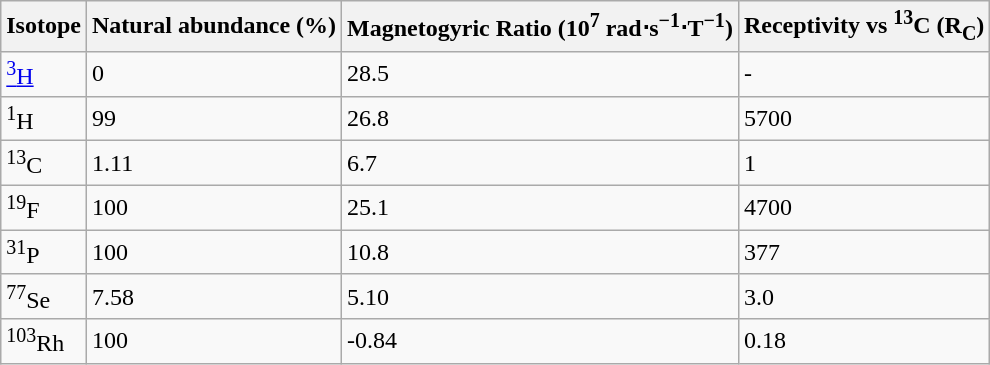<table class="wikitable">
<tr>
<th>Isotope</th>
<th>Natural abundance (%)</th>
<th>Magnetogyric Ratio (10<sup>7</sup> rad⋅s<sup>−1</sup>⋅T<sup>−1</sup>)</th>
<th>Receptivity vs <sup>13</sup>C (R<sub>C</sub>)</th>
</tr>
<tr>
<td><a href='#'><sup>3</sup>H</a></td>
<td>0</td>
<td>28.5</td>
<td>-</td>
</tr>
<tr>
<td><sup>1</sup>H</td>
<td>99</td>
<td>26.8</td>
<td>5700</td>
</tr>
<tr>
<td><sup>13</sup>C</td>
<td>1.11</td>
<td>6.7</td>
<td>1</td>
</tr>
<tr>
<td><sup>19</sup>F</td>
<td>100</td>
<td>25.1</td>
<td>4700</td>
</tr>
<tr>
<td><sup>31</sup>P</td>
<td>100</td>
<td>10.8</td>
<td>377</td>
</tr>
<tr>
<td><sup>77</sup>Se</td>
<td>7.58</td>
<td>5.10</td>
<td>3.0</td>
</tr>
<tr>
<td><sup>103</sup>Rh</td>
<td>100</td>
<td>-0.84</td>
<td>0.18</td>
</tr>
</table>
